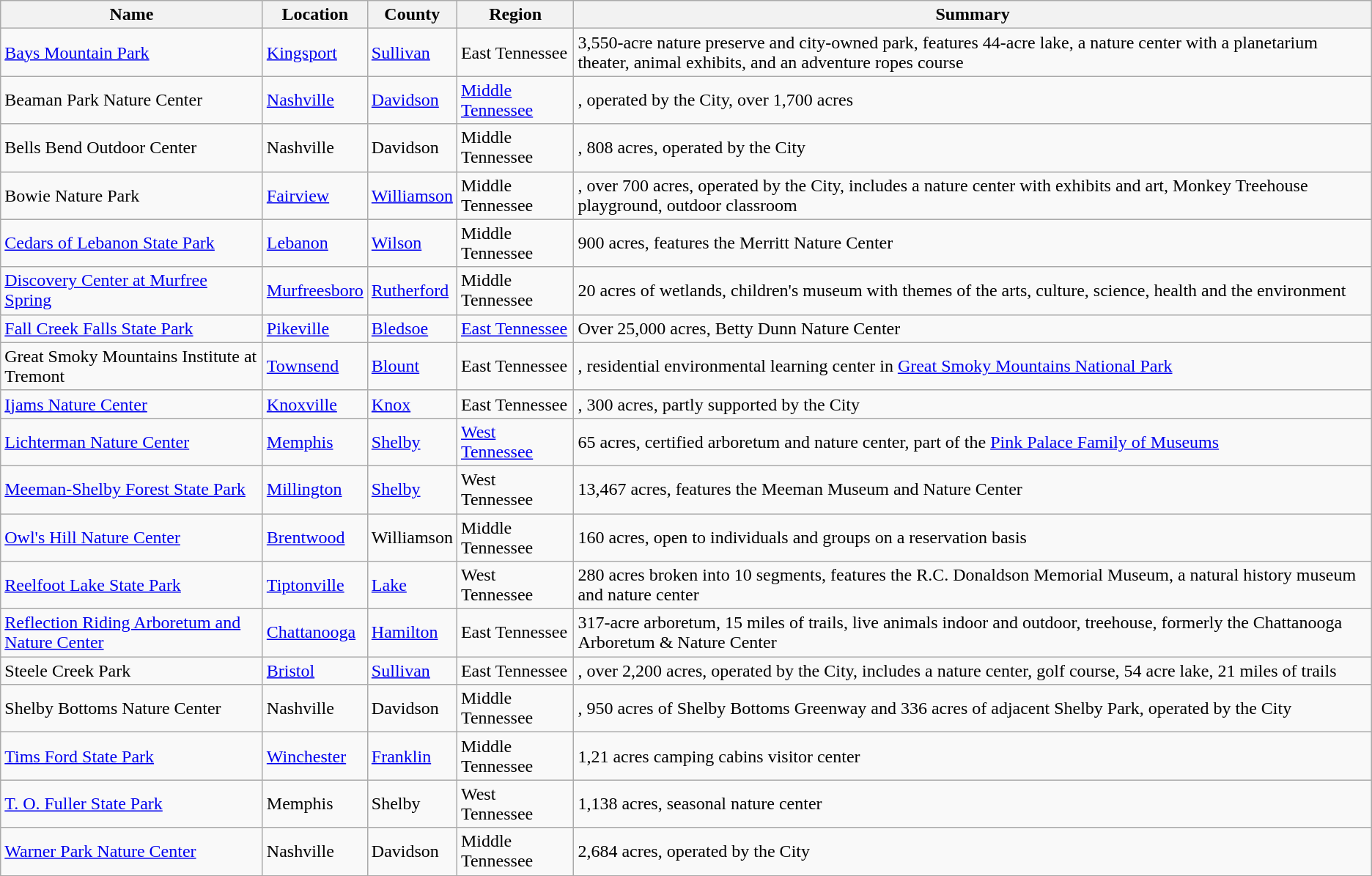<table class="wikitable sortable">
<tr>
<th>Name</th>
<th>Location</th>
<th>County</th>
<th>Region</th>
<th>Summary</th>
</tr>
<tr>
<td><a href='#'>Bays Mountain Park</a></td>
<td><a href='#'>Kingsport</a></td>
<td><a href='#'>Sullivan</a></td>
<td>East Tennessee</td>
<td>3,550-acre nature preserve and city-owned park, features 44-acre lake, a nature center with a planetarium theater, animal exhibits, and an adventure ropes course</td>
</tr>
<tr>
<td>Beaman Park Nature Center</td>
<td><a href='#'>Nashville</a></td>
<td><a href='#'>Davidson</a></td>
<td><a href='#'>Middle Tennessee</a></td>
<td>, operated by the City, over 1,700 acres</td>
</tr>
<tr>
<td>Bells Bend Outdoor Center</td>
<td>Nashville</td>
<td>Davidson</td>
<td>Middle Tennessee</td>
<td>, 808 acres, operated by the City</td>
</tr>
<tr>
<td>Bowie Nature Park</td>
<td><a href='#'>Fairview</a></td>
<td><a href='#'>Williamson</a></td>
<td>Middle Tennessee</td>
<td>, over 700 acres, operated by the City, includes a nature center with exhibits and art, Monkey Treehouse playground, outdoor classroom</td>
</tr>
<tr>
<td><a href='#'>Cedars of Lebanon State Park</a></td>
<td><a href='#'>Lebanon</a></td>
<td><a href='#'>Wilson</a></td>
<td>Middle Tennessee</td>
<td>900 acres, features the Merritt Nature Center</td>
</tr>
<tr>
<td><a href='#'>Discovery Center at Murfree Spring</a></td>
<td><a href='#'>Murfreesboro</a></td>
<td><a href='#'>Rutherford</a></td>
<td>Middle Tennessee</td>
<td>20 acres of wetlands, children's museum with themes of the arts, culture, science, health and the environment</td>
</tr>
<tr>
<td><a href='#'>Fall Creek Falls State Park</a></td>
<td><a href='#'>Pikeville</a></td>
<td><a href='#'>Bledsoe</a></td>
<td><a href='#'>East Tennessee</a></td>
<td>Over 25,000 acres, Betty Dunn Nature Center</td>
</tr>
<tr>
<td>Great Smoky Mountains Institute at Tremont</td>
<td><a href='#'>Townsend</a></td>
<td><a href='#'>Blount</a></td>
<td>East Tennessee</td>
<td>, residential environmental learning center in <a href='#'>Great Smoky Mountains National Park</a></td>
</tr>
<tr>
<td><a href='#'>Ijams Nature Center</a></td>
<td><a href='#'>Knoxville</a></td>
<td><a href='#'>Knox</a></td>
<td>East Tennessee</td>
<td>, 300 acres, partly supported by the City</td>
</tr>
<tr>
<td><a href='#'>Lichterman Nature Center</a></td>
<td><a href='#'>Memphis</a></td>
<td><a href='#'>Shelby</a></td>
<td><a href='#'>West Tennessee</a></td>
<td>65 acres, certified arboretum and nature center, part of the <a href='#'>Pink Palace Family of Museums</a></td>
</tr>
<tr>
<td><a href='#'>Meeman-Shelby Forest State Park</a></td>
<td><a href='#'>Millington</a></td>
<td><a href='#'>Shelby</a></td>
<td>West Tennessee</td>
<td>13,467 acres, features the Meeman Museum and Nature Center</td>
</tr>
<tr>
<td><a href='#'>Owl's Hill Nature Center</a></td>
<td><a href='#'>Brentwood</a></td>
<td>Williamson</td>
<td>Middle Tennessee</td>
<td>160 acres, open to individuals and groups on a reservation basis</td>
</tr>
<tr>
<td><a href='#'>Reelfoot Lake State Park</a></td>
<td><a href='#'>Tiptonville</a></td>
<td><a href='#'>Lake</a></td>
<td>West Tennessee</td>
<td>280 acres broken into 10 segments, features the R.C. Donaldson Memorial Museum, a natural history museum and nature center</td>
</tr>
<tr>
<td><a href='#'>Reflection Riding Arboretum and Nature Center</a></td>
<td><a href='#'>Chattanooga</a></td>
<td><a href='#'>Hamilton</a></td>
<td>East Tennessee</td>
<td>317-acre arboretum, 15 miles of trails, live animals indoor and outdoor, treehouse, formerly the Chattanooga Arboretum & Nature Center</td>
</tr>
<tr>
<td>Steele Creek Park</td>
<td><a href='#'>Bristol</a></td>
<td><a href='#'>Sullivan</a></td>
<td>East Tennessee</td>
<td>, over 2,200 acres, operated by the City, includes a nature center, golf course, 54 acre lake, 21 miles of trails</td>
</tr>
<tr>
<td>Shelby Bottoms Nature Center</td>
<td>Nashville</td>
<td>Davidson</td>
<td>Middle Tennessee</td>
<td>, 950 acres of Shelby Bottoms Greenway and 336 acres of adjacent Shelby Park, operated by the City</td>
</tr>
<tr>
<td><a href='#'>Tims Ford State Park</a></td>
<td><a href='#'>Winchester</a></td>
<td><a href='#'>Franklin</a></td>
<td>Middle Tennessee</td>
<td> 1,21 acres  camping cabins visitor center</td>
</tr>
<tr>
<td><a href='#'>T. O. Fuller State Park</a></td>
<td>Memphis</td>
<td>Shelby</td>
<td>West Tennessee</td>
<td>1,138 acres, seasonal nature center</td>
</tr>
<tr>
<td><a href='#'>Warner Park Nature Center</a></td>
<td>Nashville</td>
<td>Davidson</td>
<td>Middle Tennessee</td>
<td>2,684 acres, operated by the City</td>
</tr>
<tr>
</tr>
</table>
